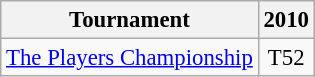<table class="wikitable" style="font-size:95%;text-align:center;">
<tr>
<th>Tournament</th>
<th>2010</th>
</tr>
<tr>
<td align=left><a href='#'>The Players Championship</a></td>
<td>T52</td>
</tr>
</table>
